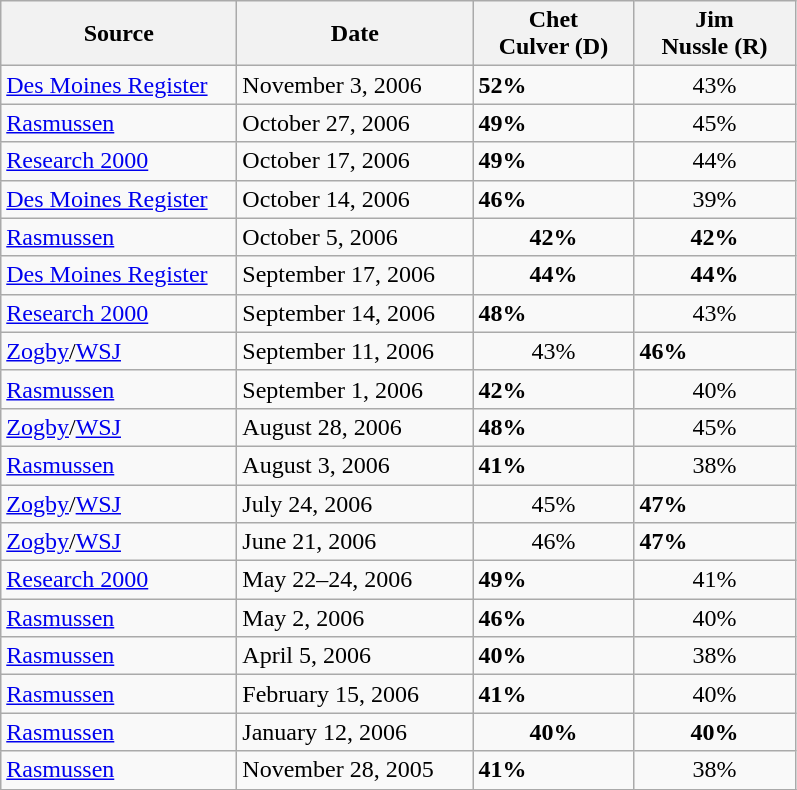<table class="wikitable">
<tr>
<th width=150px>Source</th>
<th width=150px>Date</th>
<th width=100px>Chet<br>Culver (D)</th>
<th width=100px>Jim<br>Nussle (R)</th>
</tr>
<tr>
<td><a href='#'>Des Moines Register</a></td>
<td>November 3, 2006</td>
<td><strong>52%</strong></td>
<td align=center>43%</td>
</tr>
<tr>
<td><a href='#'>Rasmussen</a></td>
<td>October 27, 2006</td>
<td><strong>49%</strong></td>
<td align=center>45%</td>
</tr>
<tr>
<td><a href='#'>Research 2000</a></td>
<td>October 17, 2006</td>
<td><strong>49%</strong></td>
<td align=center>44%</td>
</tr>
<tr>
<td><a href='#'>Des Moines Register</a></td>
<td>October 14, 2006</td>
<td><strong>46%</strong></td>
<td align=center>39%</td>
</tr>
<tr>
<td><a href='#'>Rasmussen</a></td>
<td>October 5, 2006</td>
<td align=center><strong>42%</strong></td>
<td align=center><strong>42%</strong></td>
</tr>
<tr>
<td><a href='#'>Des Moines Register</a></td>
<td>September 17, 2006</td>
<td align=center><strong>44%</strong></td>
<td align=center><strong>44%</strong></td>
</tr>
<tr>
<td><a href='#'>Research 2000</a></td>
<td>September 14, 2006</td>
<td><strong>48%</strong></td>
<td align=center>43%</td>
</tr>
<tr>
<td><a href='#'>Zogby</a>/<a href='#'>WSJ</a></td>
<td>September 11, 2006</td>
<td align=center>43%</td>
<td><strong>46%</strong></td>
</tr>
<tr>
<td><a href='#'>Rasmussen</a></td>
<td>September 1, 2006</td>
<td><strong>42%</strong></td>
<td align=center>40%</td>
</tr>
<tr>
<td><a href='#'>Zogby</a>/<a href='#'>WSJ</a></td>
<td>August 28, 2006</td>
<td><strong>48%</strong></td>
<td align=center>45%</td>
</tr>
<tr>
<td><a href='#'>Rasmussen</a></td>
<td>August 3, 2006</td>
<td><strong>41%</strong></td>
<td align=center>38%</td>
</tr>
<tr>
<td><a href='#'>Zogby</a>/<a href='#'>WSJ</a></td>
<td>July 24, 2006</td>
<td align=center>45%</td>
<td><strong>47%</strong></td>
</tr>
<tr>
<td><a href='#'>Zogby</a>/<a href='#'>WSJ</a></td>
<td>June 21, 2006</td>
<td align=center>46%</td>
<td><strong>47%</strong></td>
</tr>
<tr>
<td><a href='#'>Research 2000</a></td>
<td>May 22–24, 2006</td>
<td><strong>49%</strong></td>
<td align=center>41%</td>
</tr>
<tr>
<td><a href='#'>Rasmussen</a></td>
<td>May 2, 2006</td>
<td><strong>46%</strong></td>
<td align=center>40%</td>
</tr>
<tr>
<td><a href='#'>Rasmussen</a></td>
<td>April 5, 2006</td>
<td><strong>40%</strong></td>
<td align=center>38%</td>
</tr>
<tr>
<td><a href='#'>Rasmussen</a></td>
<td>February 15, 2006</td>
<td><strong>41%</strong></td>
<td align=center>40%</td>
</tr>
<tr>
<td><a href='#'>Rasmussen</a></td>
<td>January 12, 2006</td>
<td align=center><strong>40%</strong></td>
<td align=center><strong>40%</strong></td>
</tr>
<tr>
<td><a href='#'>Rasmussen</a></td>
<td>November 28, 2005</td>
<td><strong>41%</strong></td>
<td align=center>38%</td>
</tr>
<tr>
</tr>
</table>
